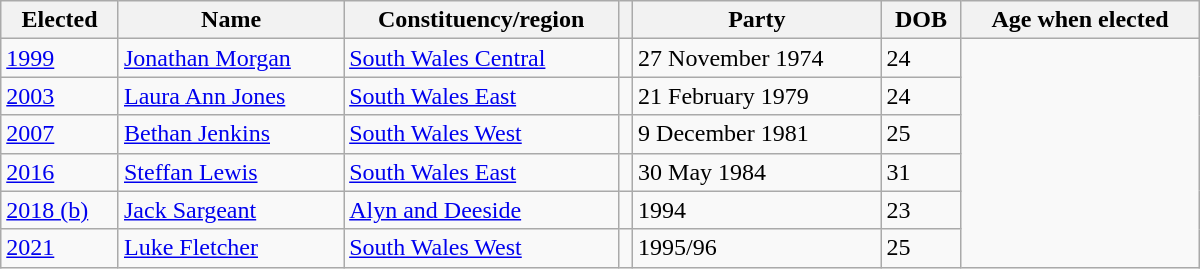<table class="wikitable" width="800px">
<tr>
<th>Elected</th>
<th>Name</th>
<th>Constituency/region</th>
<th class="unsortable"></th>
<th>Party</th>
<th>DOB</th>
<th>Age when elected</th>
</tr>
<tr>
<td><a href='#'>1999</a></td>
<td><a href='#'>Jonathan Morgan</a></td>
<td><a href='#'>South Wales Central</a></td>
<td></td>
<td>27 November 1974</td>
<td>24</td>
</tr>
<tr>
<td><a href='#'>2003</a></td>
<td><a href='#'>Laura Ann Jones</a></td>
<td><a href='#'>South Wales East</a></td>
<td></td>
<td>21 February 1979</td>
<td>24</td>
</tr>
<tr>
<td><a href='#'>2007</a></td>
<td><a href='#'>Bethan Jenkins</a></td>
<td><a href='#'>South Wales West</a></td>
<td></td>
<td>9 December 1981</td>
<td>25</td>
</tr>
<tr>
<td><a href='#'>2016</a></td>
<td><a href='#'>Steffan Lewis</a></td>
<td><a href='#'>South Wales East</a></td>
<td></td>
<td>30 May 1984</td>
<td>31</td>
</tr>
<tr>
<td><a href='#'>2018 (b)</a></td>
<td><a href='#'>Jack Sargeant</a></td>
<td><a href='#'>Alyn and Deeside</a></td>
<td></td>
<td>1994</td>
<td>23</td>
</tr>
<tr>
<td><a href='#'>2021</a></td>
<td><a href='#'>Luke Fletcher</a></td>
<td><a href='#'>South Wales West</a></td>
<td></td>
<td>1995/96</td>
<td>25</td>
</tr>
</table>
